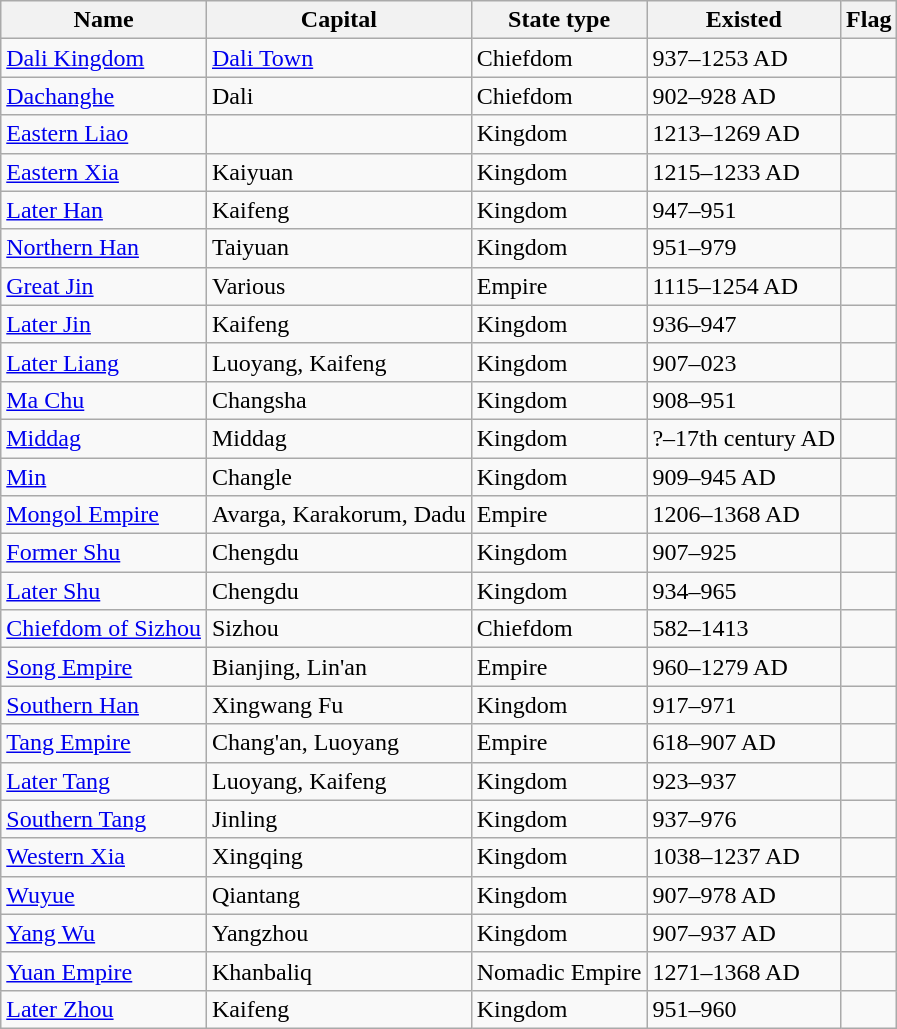<table class="wikitable sortable" border="1">
<tr>
<th>Name</th>
<th>Capital</th>
<th>State type</th>
<th>Existed</th>
<th>Flag</th>
</tr>
<tr>
<td><a href='#'>Dali Kingdom</a></td>
<td><a href='#'>Dali Town</a></td>
<td>Chiefdom</td>
<td>937–1253 AD</td>
<td></td>
</tr>
<tr>
<td><a href='#'>Dachanghe</a></td>
<td>Dali</td>
<td>Chiefdom</td>
<td>902–928 AD</td>
<td></td>
</tr>
<tr>
<td><a href='#'>Eastern Liao</a></td>
<td></td>
<td>Kingdom</td>
<td>1213–1269 AD</td>
<td></td>
</tr>
<tr>
<td><a href='#'>Eastern Xia</a></td>
<td>Kaiyuan</td>
<td>Kingdom</td>
<td>1215–1233 AD</td>
<td></td>
</tr>
<tr>
<td><a href='#'>Later Han</a></td>
<td>Kaifeng</td>
<td>Kingdom</td>
<td>947–951</td>
<td></td>
</tr>
<tr>
<td><a href='#'>Northern Han</a></td>
<td>Taiyuan</td>
<td>Kingdom</td>
<td>951–979</td>
<td></td>
</tr>
<tr>
<td><a href='#'>Great Jin</a></td>
<td>Various</td>
<td>Empire</td>
<td>1115–1254 AD</td>
<td></td>
</tr>
<tr>
<td><a href='#'>Later Jin</a></td>
<td>Kaifeng</td>
<td>Kingdom</td>
<td>936–947</td>
<td></td>
</tr>
<tr>
<td><a href='#'>Later Liang</a></td>
<td>Luoyang, Kaifeng</td>
<td>Kingdom</td>
<td>907–023</td>
<td></td>
</tr>
<tr>
<td><a href='#'>Ma Chu</a></td>
<td>Changsha</td>
<td>Kingdom</td>
<td>908–951</td>
<td></td>
</tr>
<tr>
<td><a href='#'>Middag</a></td>
<td>Middag</td>
<td>Kingdom</td>
<td>?–17th century AD</td>
<td></td>
</tr>
<tr>
<td><a href='#'>Min</a></td>
<td>Changle</td>
<td>Kingdom</td>
<td>909–945 AD</td>
<td></td>
</tr>
<tr>
<td><a href='#'>Mongol Empire</a></td>
<td>Avarga, Karakorum, Dadu</td>
<td>Empire</td>
<td>1206–1368 AD</td>
<td></td>
</tr>
<tr>
<td><a href='#'>Former Shu</a></td>
<td>Chengdu</td>
<td>Kingdom</td>
<td>907–925</td>
<td></td>
</tr>
<tr>
<td><a href='#'>Later Shu</a></td>
<td>Chengdu</td>
<td>Kingdom</td>
<td>934–965</td>
<td></td>
</tr>
<tr>
<td><a href='#'>Chiefdom of Sizhou</a></td>
<td>Sizhou</td>
<td>Chiefdom</td>
<td>582–1413</td>
<td></td>
</tr>
<tr>
<td><a href='#'>Song Empire</a></td>
<td>Bianjing, Lin'an</td>
<td>Empire</td>
<td>960–1279 AD</td>
<td></td>
</tr>
<tr>
<td><a href='#'>Southern Han</a></td>
<td>Xingwang Fu</td>
<td>Kingdom</td>
<td>917–971</td>
<td></td>
</tr>
<tr>
<td><a href='#'>Tang Empire</a></td>
<td>Chang'an, Luoyang</td>
<td>Empire</td>
<td>618–907 AD</td>
<td></td>
</tr>
<tr>
<td><a href='#'>Later Tang</a></td>
<td>Luoyang, Kaifeng</td>
<td>Kingdom</td>
<td>923–937</td>
<td></td>
</tr>
<tr>
<td><a href='#'>Southern Tang</a></td>
<td>Jinling</td>
<td>Kingdom</td>
<td>937–976</td>
<td></td>
</tr>
<tr>
<td><a href='#'>Western Xia</a></td>
<td>Xingqing</td>
<td>Kingdom</td>
<td>1038–1237 AD</td>
<td></td>
</tr>
<tr>
<td><a href='#'>Wuyue</a></td>
<td>Qiantang</td>
<td>Kingdom</td>
<td>907–978 AD</td>
<td></td>
</tr>
<tr>
<td><a href='#'>Yang Wu</a></td>
<td>Yangzhou</td>
<td>Kingdom</td>
<td>907–937 AD</td>
<td></td>
</tr>
<tr>
<td><a href='#'>Yuan Empire</a></td>
<td>Khanbaliq</td>
<td>Nomadic Empire</td>
<td>1271–1368 AD</td>
<td></td>
</tr>
<tr>
<td><a href='#'>Later Zhou</a></td>
<td>Kaifeng</td>
<td>Kingdom</td>
<td>951–960</td>
<td></td>
</tr>
</table>
